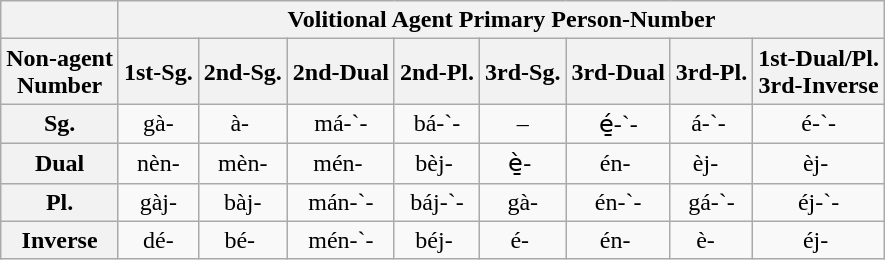<table class="wikitable" style="text-align: center;">
<tr>
<th></th>
<th colspan="8">Volitional Agent Primary Person-Number</th>
</tr>
<tr>
<th>Non-agent<br>Number</th>
<th>1st-Sg.</th>
<th>2nd-Sg.</th>
<th>2nd-Dual</th>
<th>2nd-Pl.</th>
<th>3rd-Sg.</th>
<th>3rd-Dual</th>
<th>3rd-Pl.</th>
<th>1st-Dual/Pl.<br>3rd-Inverse</th>
</tr>
<tr>
<th>Sg.</th>
<td>gà-</td>
<td>à- </td>
<td>má-`-</td>
<td>bá-`-</td>
<td>–</td>
<td>é̱-`-</td>
<td>á-`- </td>
<td>é-`-</td>
</tr>
<tr>
<th>Dual</th>
<td>nèn-</td>
<td>mèn-</td>
<td>mén- </td>
<td>bèj- </td>
<td>è&#x0331;- </td>
<td>én- </td>
<td>èj-  </td>
<td>èj- </td>
</tr>
<tr>
<th>Pl.</th>
<td>gàj-</td>
<td>bàj-</td>
<td>mán-`-</td>
<td>báj-`-</td>
<td>gà-</td>
<td>én-`-</td>
<td>gá-`-</td>
<td>éj-`-</td>
</tr>
<tr>
<th>Inverse</th>
<td>dé-</td>
<td>bé- </td>
<td>mén-`-</td>
<td>béj- </td>
<td>é- </td>
<td>én- </td>
<td>è-  </td>
<td>éj- </td>
</tr>
</table>
